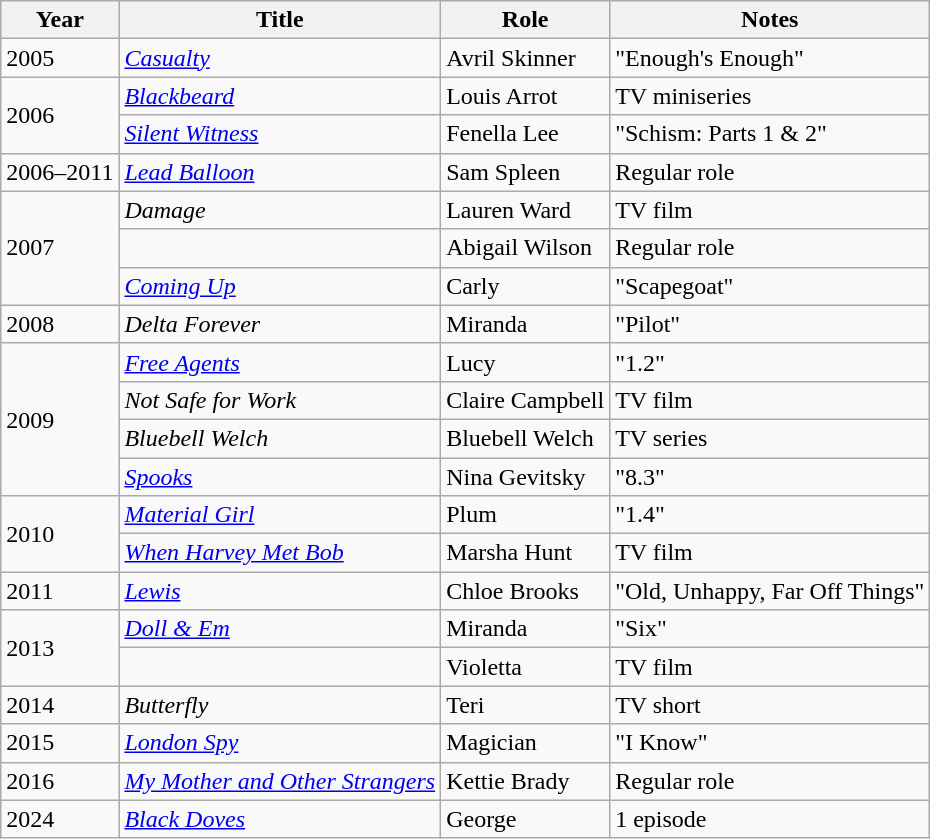<table class="wikitable sortable">
<tr>
<th>Year</th>
<th>Title</th>
<th>Role</th>
<th class="unsortable">Notes</th>
</tr>
<tr>
<td>2005</td>
<td><em><a href='#'>Casualty</a></em></td>
<td>Avril Skinner</td>
<td>"Enough's Enough"</td>
</tr>
<tr>
<td rowspan=2>2006</td>
<td><em><a href='#'>Blackbeard</a></em></td>
<td>Louis Arrot</td>
<td>TV miniseries</td>
</tr>
<tr>
<td><em><a href='#'>Silent Witness</a></em></td>
<td>Fenella Lee</td>
<td>"Schism: Parts 1 & 2"</td>
</tr>
<tr>
<td>2006–2011</td>
<td><em><a href='#'>Lead Balloon</a></em></td>
<td>Sam Spleen</td>
<td>Regular role</td>
</tr>
<tr>
<td rowspan=3>2007</td>
<td><em>Damage</em></td>
<td>Lauren Ward</td>
<td>TV film</td>
</tr>
<tr>
<td><em></em></td>
<td>Abigail Wilson</td>
<td>Regular role</td>
</tr>
<tr>
<td><em><a href='#'>Coming Up</a></em></td>
<td>Carly</td>
<td>"Scapegoat"</td>
</tr>
<tr>
<td>2008</td>
<td><em>Delta Forever</em></td>
<td>Miranda</td>
<td>"Pilot"</td>
</tr>
<tr>
<td rowspan=4>2009</td>
<td><em><a href='#'>Free Agents</a></em></td>
<td>Lucy</td>
<td>"1.2"</td>
</tr>
<tr>
<td><em>Not Safe for Work</em></td>
<td>Claire Campbell</td>
<td>TV film</td>
</tr>
<tr>
<td><em>Bluebell Welch</em></td>
<td>Bluebell Welch</td>
<td>TV series</td>
</tr>
<tr>
<td><em><a href='#'>Spooks</a></em></td>
<td>Nina Gevitsky</td>
<td>"8.3"</td>
</tr>
<tr>
<td rowspan=2>2010</td>
<td><em><a href='#'>Material Girl</a></em></td>
<td>Plum</td>
<td>"1.4"</td>
</tr>
<tr>
<td><em><a href='#'>When Harvey Met Bob</a></em></td>
<td>Marsha Hunt</td>
<td>TV film</td>
</tr>
<tr>
<td>2011</td>
<td><em><a href='#'>Lewis</a></em></td>
<td>Chloe Brooks</td>
<td>"Old, Unhappy, Far Off Things"</td>
</tr>
<tr>
<td rowspan=2>2013</td>
<td><em><a href='#'>Doll & Em</a></em></td>
<td>Miranda</td>
<td>"Six"</td>
</tr>
<tr>
<td><em></em></td>
<td>Violetta</td>
<td>TV film</td>
</tr>
<tr>
<td>2014</td>
<td><em>Butterfly</em></td>
<td>Teri</td>
<td>TV short</td>
</tr>
<tr>
<td>2015</td>
<td><em><a href='#'>London Spy</a></em></td>
<td>Magician</td>
<td>"I Know"</td>
</tr>
<tr>
<td>2016</td>
<td><em><a href='#'>My Mother and Other Strangers</a></em></td>
<td>Kettie Brady</td>
<td>Regular role</td>
</tr>
<tr>
<td>2024</td>
<td><em><a href='#'>Black Doves</a></em></td>
<td>George</td>
<td>1 episode</td>
</tr>
</table>
